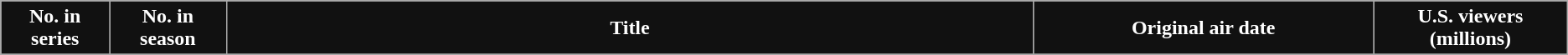<table class="wikitable plainrowheaders">
<tr>
<th style="background:#111111; color:#fff; width:1%;">No. in<br>series</th>
<th style="background:#111111; color:#fff; width:1%;">No. in<br>season</th>
<th style="background:#111111; color:#fff; width:12%;">Title</th>
<th style="background:#111111; color:#fff; width:5%;">Original air date</th>
<th style="background:#111111; color:#fff; width:2%;">U.S. viewers<br>(millions)</th>
</tr>
<tr style="background:#fff;"|>
</tr>
</table>
